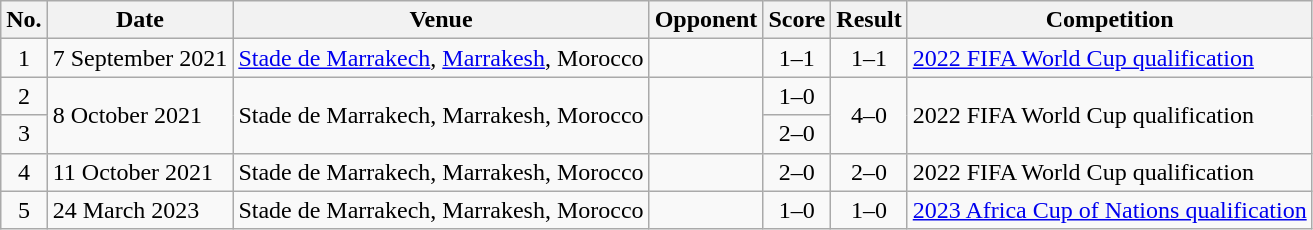<table class="wikitable sortable">
<tr>
<th scope="col">No.</th>
<th scope="col">Date</th>
<th scope="col">Venue</th>
<th scope="col">Opponent</th>
<th scope="col">Score</th>
<th scope="col">Result</th>
<th scope="col">Competition</th>
</tr>
<tr>
<td align="center">1</td>
<td>7 September 2021</td>
<td><a href='#'>Stade de Marrakech</a>, <a href='#'>Marrakesh</a>, Morocco</td>
<td></td>
<td align="center">1–1</td>
<td align="center">1–1</td>
<td><a href='#'>2022 FIFA World Cup qualification</a></td>
</tr>
<tr>
<td align="center">2</td>
<td rowspan="2">8 October 2021</td>
<td rowspan="2">Stade de Marrakech, Marrakesh, Morocco</td>
<td rowspan="2"></td>
<td align="center">1–0</td>
<td rowspan="2" align="center">4–0</td>
<td rowspan="2">2022 FIFA World Cup qualification</td>
</tr>
<tr>
<td align="center">3</td>
<td align="center">2–0</td>
</tr>
<tr>
<td align="center">4</td>
<td>11 October 2021</td>
<td>Stade de Marrakech, Marrakesh, Morocco</td>
<td></td>
<td align="center">2–0</td>
<td align="center">2–0</td>
<td>2022 FIFA World Cup qualification</td>
</tr>
<tr>
<td align="center">5</td>
<td>24 March 2023</td>
<td>Stade de Marrakech, Marrakesh, Morocco</td>
<td></td>
<td align="center">1–0</td>
<td align="center">1–0</td>
<td><a href='#'>2023 Africa Cup of Nations qualification</a></td>
</tr>
</table>
